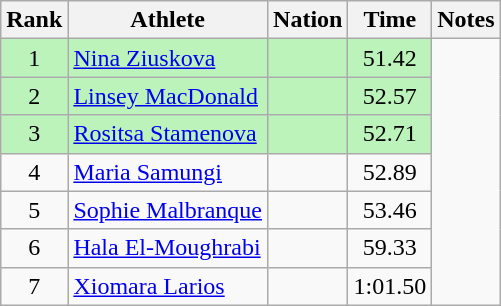<table class="wikitable sortable" style="text-align:center">
<tr>
<th>Rank</th>
<th>Athlete</th>
<th>Nation</th>
<th>Time</th>
<th>Notes</th>
</tr>
<tr style="background:#bbf3bb;">
<td>1</td>
<td align=left><a href='#'>Nina Ziuskova</a></td>
<td align=left></td>
<td>51.42</td>
</tr>
<tr style="background:#bbf3bb;">
<td>2</td>
<td align=left><a href='#'>Linsey MacDonald</a></td>
<td align=left></td>
<td>52.57</td>
</tr>
<tr style="background:#bbf3bb;">
<td>3</td>
<td align=left><a href='#'>Rositsa Stamenova</a></td>
<td align=left></td>
<td>52.71</td>
</tr>
<tr>
<td>4</td>
<td align=left><a href='#'>Maria Samungi</a></td>
<td align=left></td>
<td>52.89</td>
</tr>
<tr>
<td>5</td>
<td align=left><a href='#'>Sophie Malbranque</a></td>
<td align=left></td>
<td>53.46</td>
</tr>
<tr>
<td>6</td>
<td align=left><a href='#'>Hala El-Moughrabi</a></td>
<td align=left></td>
<td>59.33</td>
</tr>
<tr>
<td>7</td>
<td align=left><a href='#'>Xiomara Larios</a></td>
<td align=left></td>
<td>1:01.50</td>
</tr>
</table>
